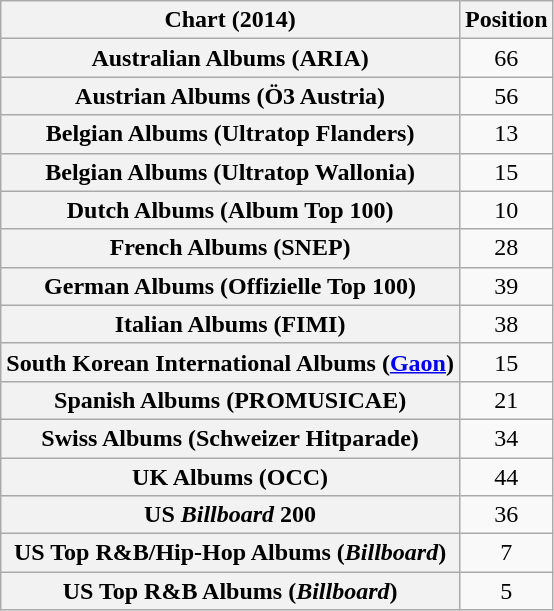<table class="wikitable sortable plainrowheaders" style="text-align:center">
<tr>
<th scope="col">Chart (2014)</th>
<th scope="col">Position</th>
</tr>
<tr>
<th scope="row">Australian Albums (ARIA)</th>
<td>66</td>
</tr>
<tr>
<th scope="row">Austrian Albums (Ö3 Austria)</th>
<td>56</td>
</tr>
<tr>
<th scope="row">Belgian Albums (Ultratop Flanders)</th>
<td>13</td>
</tr>
<tr>
<th scope="row">Belgian Albums (Ultratop Wallonia)</th>
<td>15</td>
</tr>
<tr>
<th scope="row">Dutch Albums (Album Top 100)</th>
<td>10</td>
</tr>
<tr>
<th scope="row">French Albums (SNEP)</th>
<td>28</td>
</tr>
<tr>
<th scope="row">German Albums (Offizielle Top 100)</th>
<td>39</td>
</tr>
<tr>
<th scope="row">Italian Albums (FIMI)</th>
<td>38</td>
</tr>
<tr>
<th scope="row">South Korean International Albums (<a href='#'>Gaon</a>)</th>
<td>15</td>
</tr>
<tr>
<th scope="row">Spanish Albums (PROMUSICAE)</th>
<td>21</td>
</tr>
<tr>
<th scope="row">Swiss Albums (Schweizer Hitparade)</th>
<td>34</td>
</tr>
<tr>
<th scope="row">UK Albums (OCC)</th>
<td>44</td>
</tr>
<tr>
<th scope="row">US <em>Billboard</em> 200</th>
<td>36</td>
</tr>
<tr>
<th scope="row">US Top R&B/Hip-Hop Albums (<em>Billboard</em>)</th>
<td>7</td>
</tr>
<tr>
<th scope="row">US Top R&B Albums (<em>Billboard</em>)</th>
<td>5</td>
</tr>
</table>
